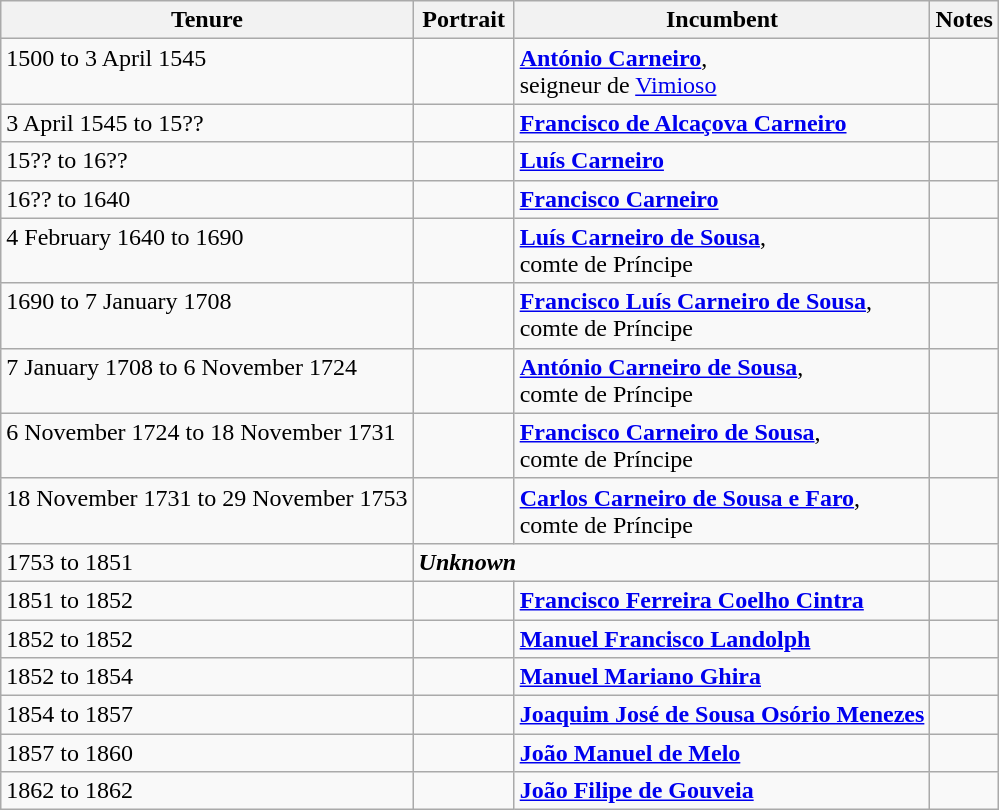<table class="wikitable">
<tr align=left>
<th>Tenure</th>
<th width=60px>Portrait</th>
<th>Incumbent</th>
<th>Notes</th>
</tr>
<tr valign=top>
<td>1500 to 3 April 1545</td>
<td></td>
<td><strong><a href='#'>António Carneiro</a></strong>, <br>seigneur de <a href='#'>Vimioso</a></td>
<td></td>
</tr>
<tr valign=top>
<td>3 April 1545 to 15??</td>
<td></td>
<td><strong><a href='#'>Francisco de Alcaçova Carneiro</a></strong></td>
<td></td>
</tr>
<tr valign=top>
<td>15?? to 16??</td>
<td></td>
<td><strong><a href='#'>Luís Carneiro</a></strong></td>
<td></td>
</tr>
<tr valign=top>
<td>16?? to 1640</td>
<td></td>
<td><strong><a href='#'>Francisco Carneiro</a></strong></td>
<td></td>
</tr>
<tr valign=top>
<td>4 February 1640 to 1690</td>
<td></td>
<td><strong><a href='#'>Luís Carneiro de Sousa</a></strong>, <br>comte de Príncipe</td>
<td></td>
</tr>
<tr valign=top>
<td>1690 to 7 January 1708</td>
<td></td>
<td><strong><a href='#'>Francisco Luís Carneiro de Sousa</a></strong>, <br>comte de Príncipe</td>
<td></td>
</tr>
<tr valign=top>
<td>7 January 1708 to 6 November 1724</td>
<td></td>
<td><strong><a href='#'>António Carneiro de Sousa</a></strong>, <br>comte de Príncipe</td>
<td></td>
</tr>
<tr valign=top>
<td>6 November 1724 to 18 November 1731</td>
<td></td>
<td><strong><a href='#'>Francisco Carneiro de Sousa</a></strong>, <br>comte de Príncipe</td>
<td></td>
</tr>
<tr valign=top>
<td>18 November 1731 to 29 November 1753</td>
<td></td>
<td><strong><a href='#'>Carlos Carneiro de Sousa e Faro</a></strong>, <br>comte de Príncipe</td>
<td></td>
</tr>
<tr valign=top>
<td>1753 to 1851</td>
<td colspan="2"><strong><em>Unknown</em></strong></td>
<td></td>
</tr>
<tr valign=top>
<td>1851 to 1852</td>
<td></td>
<td><strong><a href='#'>Francisco Ferreira Coelho Cintra</a></strong></td>
<td></td>
</tr>
<tr valign=top>
<td>1852 to 1852</td>
<td></td>
<td><strong><a href='#'>Manuel Francisco Landolph</a></strong></td>
<td></td>
</tr>
<tr valign=top>
<td>1852 to 1854</td>
<td></td>
<td><strong><a href='#'>Manuel Mariano Ghira</a></strong></td>
<td></td>
</tr>
<tr valign=top>
<td>1854 to 1857</td>
<td></td>
<td><strong><a href='#'>Joaquim José de Sousa Osório Menezes</a></strong></td>
<td></td>
</tr>
<tr valign=top>
<td>1857 to 1860</td>
<td></td>
<td><strong><a href='#'>João Manuel de Melo</a></strong></td>
<td></td>
</tr>
<tr valign=top>
<td>1862 to 1862</td>
<td></td>
<td><strong><a href='#'>João Filipe de Gouveia</a></strong></td>
<td></td>
</tr>
</table>
